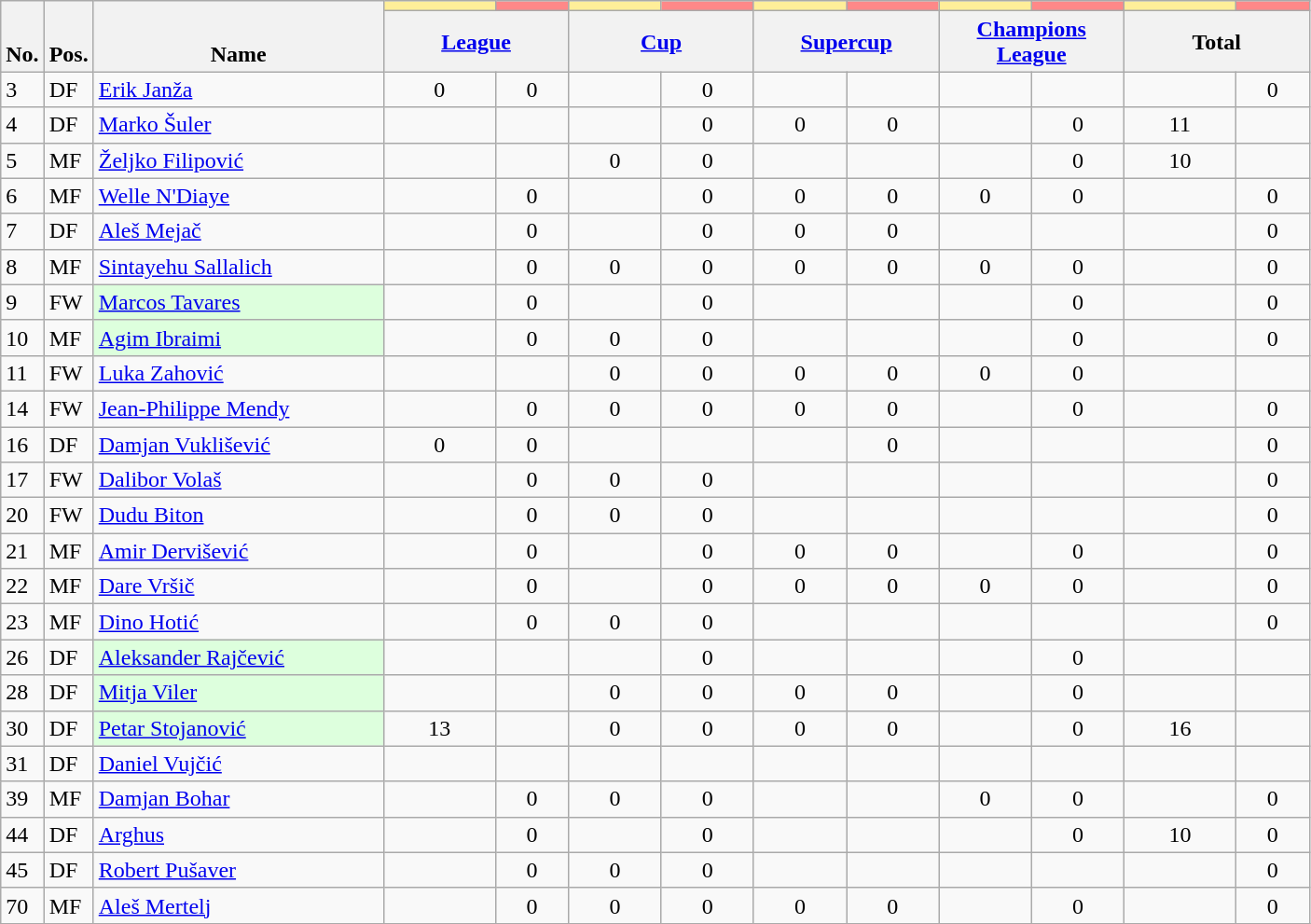<table class="wikitable sortable" style="text-align:center">
<tr>
<th rowspan="2" valign="bottom" class="unsortable">No.</th>
<th rowspan="2" valign="bottom" class="unsortable">Pos.</th>
<th rowspan="2" valign="bottom" class="unsortable" width="200">Name</th>
<th style="background:#FFEE99"></th>
<th style="background:#FF8888"></th>
<th style="background:#FFEE99"></th>
<th style="background:#FF8888"></th>
<th style="background:#FFEE99"></th>
<th style="background:#FF8888"></th>
<th style="background:#FFEE99"></th>
<th style="background:#FF8888"></th>
<th style="background:#FFEE99"></th>
<th style="background:#FF8888"></th>
</tr>
<tr class="unsortable">
<th colspan="2" width="125"><a href='#'>League</a></th>
<th colspan="2" width="125"><a href='#'>Cup</a></th>
<th colspan="2" width="125"><a href='#'>Supercup</a></th>
<th colspan="2" width="125"><a href='#'>Champions League</a></th>
<th colspan="2" width="125">Total</th>
</tr>
<tr>
<td align="left">3</td>
<td align="left">DF</td>
<td align="left"> <a href='#'>Erik Janža</a></td>
<td>0</td>
<td>0 </td>
<td></td>
<td>0 </td>
<td></td>
<td> </td>
<td></td>
<td> </td>
<td></td>
<td>0 </td>
</tr>
<tr>
<td align="left">4</td>
<td align="left">DF</td>
<td align="left"> <a href='#'>Marko Šuler</a></td>
<td></td>
<td> </td>
<td></td>
<td>0 </td>
<td>0</td>
<td>0 </td>
<td></td>
<td>0 </td>
<td>11</td>
<td> </td>
</tr>
<tr>
<td align="left">5</td>
<td align="left">MF</td>
<td align="left"> <a href='#'>Željko Filipović</a></td>
<td></td>
<td> </td>
<td>0</td>
<td>0 </td>
<td></td>
<td> </td>
<td></td>
<td>0 </td>
<td>10</td>
<td> </td>
</tr>
<tr>
<td align="left">6</td>
<td align="left">MF</td>
<td align="left"> <a href='#'>Welle N'Diaye</a></td>
<td></td>
<td>0 </td>
<td></td>
<td>0 </td>
<td>0</td>
<td>0 </td>
<td>0</td>
<td>0 </td>
<td></td>
<td>0 </td>
</tr>
<tr>
<td align="left">7</td>
<td align="left">DF</td>
<td align="left"> <a href='#'>Aleš Mejač</a></td>
<td></td>
<td>0 </td>
<td></td>
<td>0 </td>
<td>0</td>
<td>0 </td>
<td></td>
<td> </td>
<td></td>
<td>0 </td>
</tr>
<tr>
<td align="left">8</td>
<td align="left">MF</td>
<td align="left"> <a href='#'>Sintayehu Sallalich</a></td>
<td></td>
<td>0 </td>
<td>0</td>
<td>0 </td>
<td>0</td>
<td>0 </td>
<td>0</td>
<td>0 </td>
<td></td>
<td>0 </td>
</tr>
<tr>
<td align="left">9</td>
<td align="left">FW</td>
<td align="left" bgcolor="#DDFFDD"> <a href='#'>Marcos Tavares</a> </td>
<td></td>
<td>0 </td>
<td></td>
<td>0 </td>
<td></td>
<td> </td>
<td></td>
<td>0 </td>
<td></td>
<td>0 </td>
</tr>
<tr>
<td align="left">10</td>
<td align="left">MF</td>
<td align="left" bgcolor="#DDFFDD"> <a href='#'>Agim Ibraimi</a> </td>
<td></td>
<td>0 </td>
<td>0</td>
<td>0 </td>
<td></td>
<td> </td>
<td></td>
<td>0 </td>
<td></td>
<td>0 </td>
</tr>
<tr>
<td align="left">11</td>
<td align="left">FW</td>
<td align="left"> <a href='#'>Luka Zahović</a></td>
<td></td>
<td> </td>
<td>0</td>
<td>0 </td>
<td>0</td>
<td>0 </td>
<td>0</td>
<td>0 </td>
<td></td>
<td> </td>
</tr>
<tr>
<td align="left">14</td>
<td align="left">FW</td>
<td align="left"> <a href='#'>Jean-Philippe Mendy</a></td>
<td></td>
<td>0 </td>
<td>0</td>
<td>0 </td>
<td>0</td>
<td>0 </td>
<td></td>
<td>0 </td>
<td></td>
<td>0 </td>
</tr>
<tr>
<td align="left">16</td>
<td align="left">DF</td>
<td align="left"> <a href='#'>Damjan Vuklišević</a></td>
<td>0</td>
<td>0 </td>
<td></td>
<td> </td>
<td></td>
<td>0 </td>
<td></td>
<td> </td>
<td></td>
<td>0 </td>
</tr>
<tr>
<td align="left">17</td>
<td align="left">FW</td>
<td align="left"> <a href='#'>Dalibor Volaš</a></td>
<td></td>
<td>0 </td>
<td>0</td>
<td>0 </td>
<td></td>
<td> </td>
<td></td>
<td> </td>
<td></td>
<td>0 </td>
</tr>
<tr>
<td align="left">20</td>
<td align="left">FW</td>
<td align="left"> <a href='#'>Dudu Biton</a></td>
<td></td>
<td>0 </td>
<td>0</td>
<td>0 </td>
<td></td>
<td> </td>
<td></td>
<td> </td>
<td></td>
<td>0 </td>
</tr>
<tr>
<td align="left">21</td>
<td align="left">MF</td>
<td align="left"> <a href='#'>Amir Dervišević</a></td>
<td></td>
<td>0 </td>
<td></td>
<td>0 </td>
<td>0</td>
<td>0 </td>
<td></td>
<td>0 </td>
<td></td>
<td>0 </td>
</tr>
<tr>
<td align="left">22</td>
<td align="left">MF</td>
<td align="left"> <a href='#'>Dare Vršič</a></td>
<td></td>
<td>0 </td>
<td></td>
<td>0 </td>
<td>0</td>
<td>0 </td>
<td>0</td>
<td>0 </td>
<td></td>
<td>0 </td>
</tr>
<tr>
<td align="left">23</td>
<td align="left">MF</td>
<td align="left"> <a href='#'>Dino Hotić</a></td>
<td></td>
<td>0 </td>
<td>0</td>
<td>0 </td>
<td></td>
<td> </td>
<td></td>
<td> </td>
<td></td>
<td>0 </td>
</tr>
<tr>
<td align="left">26</td>
<td align="left">DF</td>
<td align="left" bgcolor="#DDFFDD"> <a href='#'>Aleksander Rajčević</a> </td>
<td></td>
<td> </td>
<td></td>
<td>0 </td>
<td></td>
<td> </td>
<td></td>
<td>0 </td>
<td></td>
<td> </td>
</tr>
<tr>
<td align="left">28</td>
<td align="left">DF</td>
<td align="left" bgcolor="#DDFFDD"> <a href='#'>Mitja Viler</a> </td>
<td></td>
<td> </td>
<td>0</td>
<td>0 </td>
<td>0</td>
<td>0 </td>
<td></td>
<td>0 </td>
<td></td>
<td> </td>
</tr>
<tr>
<td align="left">30</td>
<td align="left">DF</td>
<td align="left" bgcolor="#DDFFDD"> <a href='#'>Petar Stojanović</a> </td>
<td>13</td>
<td> </td>
<td>0</td>
<td>0 </td>
<td>0</td>
<td>0 </td>
<td></td>
<td>0 </td>
<td>16</td>
<td> </td>
</tr>
<tr>
<td align="left">31</td>
<td align="left">DF</td>
<td align="left"> <a href='#'>Daniel Vujčić</a></td>
<td></td>
<td> </td>
<td></td>
<td> </td>
<td></td>
<td> </td>
<td></td>
<td> </td>
<td></td>
<td> </td>
</tr>
<tr>
<td align="left">39</td>
<td align="left">MF</td>
<td align="left"> <a href='#'>Damjan Bohar</a></td>
<td></td>
<td>0 </td>
<td>0</td>
<td>0 </td>
<td></td>
<td> </td>
<td>0</td>
<td>0 </td>
<td></td>
<td>0 </td>
</tr>
<tr>
<td align="left">44</td>
<td align="left">DF</td>
<td align="left"> <a href='#'>Arghus</a></td>
<td></td>
<td>0 </td>
<td></td>
<td>0 </td>
<td></td>
<td> </td>
<td></td>
<td>0 </td>
<td>10</td>
<td>0 </td>
</tr>
<tr>
<td align="left">45</td>
<td align="left">DF</td>
<td align="left"> <a href='#'>Robert Pušaver</a></td>
<td></td>
<td>0 </td>
<td>0</td>
<td>0 </td>
<td></td>
<td> </td>
<td></td>
<td> </td>
<td></td>
<td>0 </td>
</tr>
<tr>
<td align="left">70</td>
<td align="left">MF</td>
<td align="left"> <a href='#'>Aleš Mertelj</a></td>
<td></td>
<td>0 </td>
<td>0</td>
<td>0 </td>
<td>0</td>
<td>0 </td>
<td></td>
<td>0 </td>
<td></td>
<td>0 </td>
</tr>
<tr>
</tr>
</table>
